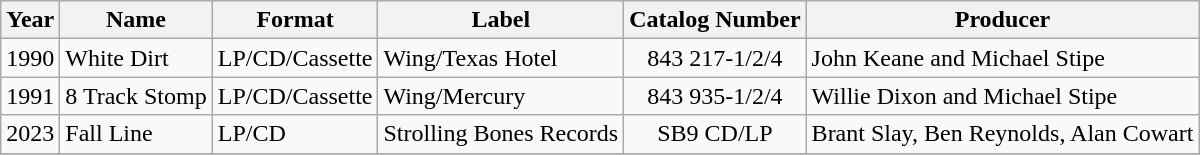<table class="wikitable" border="1">
<tr>
<th align="left">Year</th>
<th align="left">Name</th>
<th align="left">Format</th>
<th align="left">Label</th>
<th align="left">Catalog Number</th>
<th align="left">Producer</th>
</tr>
<tr>
<td align="left">1990</td>
<td align="left">White Dirt</td>
<td align="left">LP/CD/Cassette</td>
<td align="left">Wing/Texas Hotel</td>
<td align="center">843 217-1/2/4</td>
<td align="left">John Keane and Michael Stipe</td>
</tr>
<tr>
<td align="left">1991</td>
<td align="left">8 Track Stomp</td>
<td align="left">LP/CD/Cassette</td>
<td align="left">Wing/Mercury</td>
<td align="center">843 935-1/2/4</td>
<td align="left">Willie Dixon and Michael Stipe</td>
</tr>
<tr>
<td align="left">2023</td>
<td align="left">Fall Line</td>
<td align="left">LP/CD</td>
<td align="left">Strolling Bones Records</td>
<td align="center">SB9 CD/LP</td>
<td align="left">Brant Slay, Ben Reynolds, Alan Cowart</td>
</tr>
<tr>
</tr>
</table>
